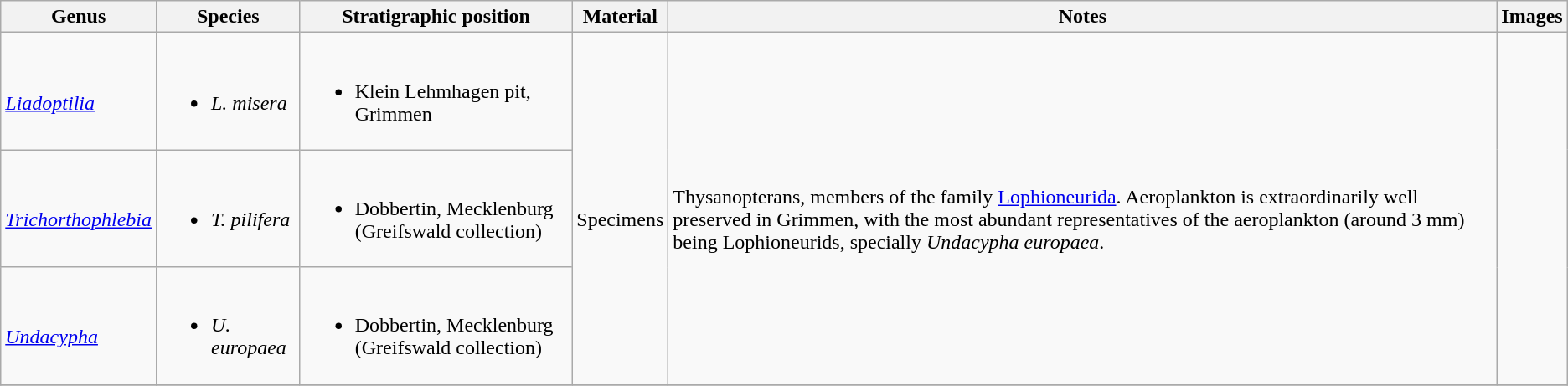<table class = "wikitable">
<tr>
<th>Genus</th>
<th>Species</th>
<th>Stratigraphic position</th>
<th>Material</th>
<th>Notes</th>
<th>Images</th>
</tr>
<tr>
<td><br><em><a href='#'>Liadoptilia</a></em></td>
<td><br><ul><li><em>L. misera</em></li></ul></td>
<td><br><ul><li>Klein Lehmhagen pit, Grimmen</li></ul></td>
<td rowspan="3"><br>Specimens</td>
<td rowspan="3"><br>Thysanopterans, members of the family <a href='#'>Lophioneurida</a>. Aeroplankton is extraordinarily well preserved in Grimmen, with the most abundant representatives of the aeroplankton (around 3 mm) being Lophioneurids, specially <em>Undacypha europaea</em>.</td>
<td rowspan="3"><br></td>
</tr>
<tr>
<td><br><em><a href='#'>Trichorthophlebia</a></em></td>
<td><br><ul><li><em>T. pilifera</em></li></ul></td>
<td><br><ul><li>Dobbertin, Mecklenburg (Greifswald collection)</li></ul></td>
</tr>
<tr>
<td><br><em><a href='#'>Undacypha</a></em></td>
<td><br><ul><li><em>U. europaea</em></li></ul></td>
<td><br><ul><li>Dobbertin, Mecklenburg (Greifswald collection)</li></ul></td>
</tr>
<tr>
</tr>
</table>
